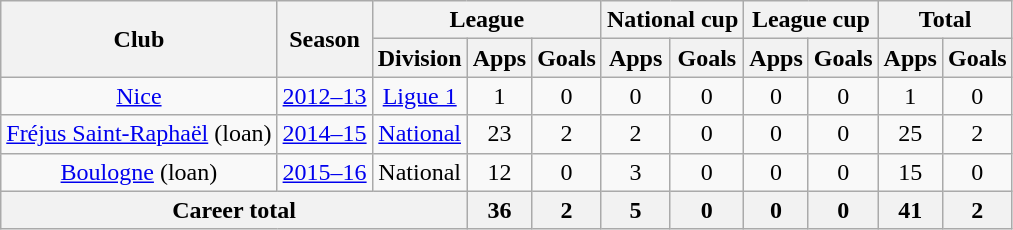<table class="wikitable" style="text-align:center">
<tr>
<th rowspan="2">Club</th>
<th rowspan="2">Season</th>
<th colspan="3">League</th>
<th colspan="2">National cup </th>
<th colspan="2">League cup </th>
<th colspan="2">Total</th>
</tr>
<tr>
<th>Division</th>
<th>Apps</th>
<th>Goals</th>
<th>Apps</th>
<th>Goals</th>
<th>Apps</th>
<th>Goals</th>
<th>Apps</th>
<th>Goals</th>
</tr>
<tr>
<td><a href='#'>Nice</a></td>
<td><a href='#'>2012–13</a></td>
<td><a href='#'>Ligue 1</a></td>
<td>1</td>
<td>0</td>
<td>0</td>
<td>0</td>
<td>0</td>
<td>0</td>
<td>1</td>
<td>0</td>
</tr>
<tr>
<td><a href='#'>Fréjus Saint-Raphaël</a> (loan)</td>
<td><a href='#'>2014–15</a></td>
<td><a href='#'>National</a></td>
<td>23</td>
<td>2</td>
<td>2</td>
<td>0</td>
<td>0</td>
<td>0</td>
<td>25</td>
<td>2</td>
</tr>
<tr>
<td><a href='#'>Boulogne</a> (loan)</td>
<td><a href='#'>2015–16</a></td>
<td>National</td>
<td>12</td>
<td>0</td>
<td>3</td>
<td>0</td>
<td>0</td>
<td>0</td>
<td>15</td>
<td>0</td>
</tr>
<tr>
<th colspan="3">Career total</th>
<th>36</th>
<th>2</th>
<th>5</th>
<th>0</th>
<th>0</th>
<th>0</th>
<th>41</th>
<th>2</th>
</tr>
</table>
